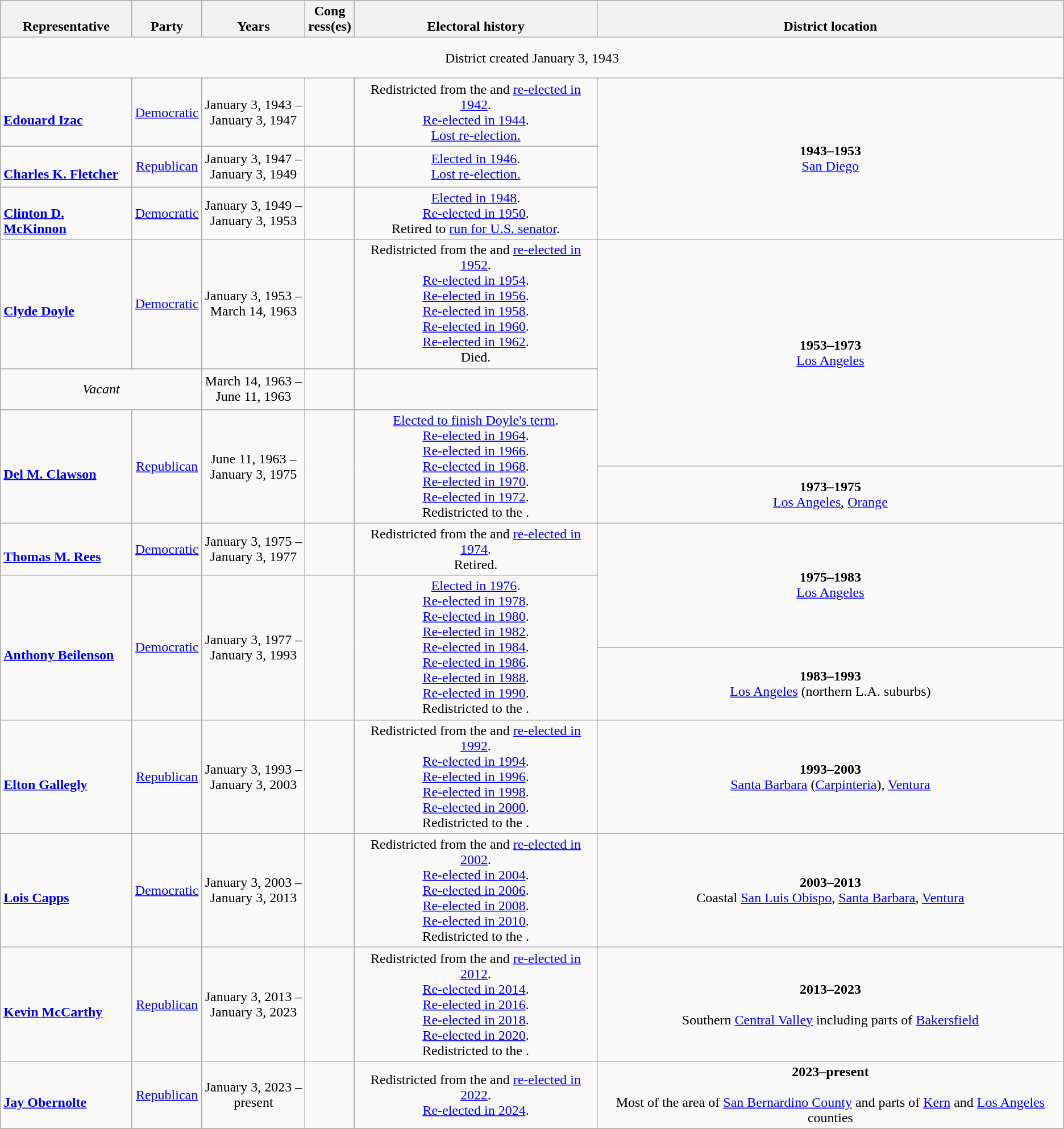<table class=wikitable style="text-align:center">
<tr valign=bottom>
<th>Representative</th>
<th>Party</th>
<th>Years</th>
<th>Cong<br>ress(es)</th>
<th>Electoral history</th>
<th>District location</th>
</tr>
<tr style="height:3em">
<td colspan=6>District created January 3, 1943</td>
</tr>
<tr style="height:3em">
<td align=left><br><strong><a href='#'>Edouard Izac</a></strong><br></td>
<td><a href='#'>Democratic</a></td>
<td nowrap>January 3, 1943 –<br>January 3, 1947</td>
<td></td>
<td>Redistricted from the  and <a href='#'>re-elected in 1942</a>.<br><a href='#'>Re-elected in 1944</a>.<br><a href='#'>Lost re-election.</a></td>
<td rowspan=3><strong>1943–1953</strong><br><a href='#'>San Diego</a></td>
</tr>
<tr style="height:3em">
<td align=left><br><strong><a href='#'>Charles K. Fletcher</a></strong><br></td>
<td><a href='#'>Republican</a></td>
<td nowrap>January 3, 1947 –<br>January 3, 1949</td>
<td></td>
<td><a href='#'>Elected in 1946</a>.<br><a href='#'>Lost re-election.</a></td>
</tr>
<tr style="height:3em">
<td align=left><br><strong><a href='#'>Clinton D. McKinnon</a></strong><br></td>
<td><a href='#'>Democratic</a></td>
<td nowrap>January 3, 1949 –<br>January 3, 1953</td>
<td></td>
<td><a href='#'>Elected in 1948</a>.<br><a href='#'>Re-elected in 1950</a>.<br>Retired to <a href='#'>run for U.S. senator</a>.</td>
</tr>
<tr style="height:3em">
<td align=left><br><strong><a href='#'>Clyde Doyle</a></strong><br></td>
<td><a href='#'>Democratic</a></td>
<td nowrap>January 3, 1953 –<br>March 14, 1963</td>
<td></td>
<td>Redistricted from the  and <a href='#'>re-elected in 1952</a>.<br><a href='#'>Re-elected in 1954</a>.<br><a href='#'>Re-elected in 1956</a>.<br><a href='#'>Re-elected in 1958</a>.<br><a href='#'>Re-elected in 1960</a>.<br><a href='#'>Re-elected in 1962</a>.<br>Died.</td>
<td rowspan=3><strong>1953–1973</strong><br><a href='#'>Los Angeles</a></td>
</tr>
<tr style="height:3em">
<td colspan=2><em>Vacant</em></td>
<td nowrap>March 14, 1963 –<br>June 11, 1963</td>
<td></td>
</tr>
<tr style="height:3em">
<td rowspan=2 align=left><br><strong><a href='#'>Del M. Clawson</a></strong><br></td>
<td rowspan=2 ><a href='#'>Republican</a></td>
<td rowspan=2 nowrap>June 11, 1963 –<br>January 3, 1975</td>
<td rowspan=2></td>
<td rowspan=2><a href='#'>Elected to finish Doyle's term</a>.<br><a href='#'>Re-elected in 1964</a>.<br><a href='#'>Re-elected in 1966</a>.<br><a href='#'>Re-elected in 1968</a>.<br><a href='#'>Re-elected in 1970</a>.<br><a href='#'>Re-elected in 1972</a>.<br>Redistricted to the .</td>
</tr>
<tr style="height:3em">
<td><strong>1973–1975</strong><br><a href='#'>Los Angeles</a>, <a href='#'>Orange</a></td>
</tr>
<tr style="height:3em">
<td align=left><br><strong><a href='#'>Thomas M. Rees</a></strong><br></td>
<td><a href='#'>Democratic</a></td>
<td nowrap>January 3, 1975 –<br>January 3, 1977</td>
<td></td>
<td>Redistricted from the  and <a href='#'>re-elected in 1974</a>.<br>Retired.</td>
<td rowspan=2><strong>1975–1983</strong><br><a href='#'>Los Angeles</a></td>
</tr>
<tr style="height:3em">
<td rowspan=2 align=left><br><strong><a href='#'>Anthony Beilenson</a></strong><br></td>
<td rowspan=2 ><a href='#'>Democratic</a></td>
<td rowspan=2 nowrap>January 3, 1977 –<br>January 3, 1993</td>
<td rowspan=2></td>
<td rowspan=2><a href='#'>Elected in 1976</a>.<br><a href='#'>Re-elected in 1978</a>.<br><a href='#'>Re-elected in 1980</a>.<br><a href='#'>Re-elected in 1982</a>.<br><a href='#'>Re-elected in 1984</a>.<br><a href='#'>Re-elected in 1986</a>.<br><a href='#'>Re-elected in 1988</a>.<br><a href='#'>Re-elected in 1990</a>.<br>Redistricted to the .</td>
</tr>
<tr style="height:3em">
<td><strong>1983–1993</strong><br><a href='#'>Los Angeles</a> (northern L.A. suburbs)</td>
</tr>
<tr style="height:3em">
<td align=left><br><strong><a href='#'>Elton Gallegly</a></strong><br></td>
<td><a href='#'>Republican</a></td>
<td nowrap>January 3, 1993 –<br>January 3, 2003</td>
<td></td>
<td>Redistricted from the  and <a href='#'>re-elected in 1992</a>.<br><a href='#'>Re-elected in 1994</a>.<br><a href='#'>Re-elected in 1996</a>.<br><a href='#'>Re-elected in 1998</a>.<br><a href='#'>Re-elected in 2000</a>.<br>Redistricted to the .</td>
<td><strong>1993–2003</strong><br><a href='#'>Santa Barbara</a> (<a href='#'>Carpinteria</a>), <a href='#'>Ventura</a></td>
</tr>
<tr style="height:3em">
<td align=left><br><strong><a href='#'>Lois Capps</a></strong><br></td>
<td><a href='#'>Democratic</a></td>
<td nowrap>January 3, 2003 –<br>January 3, 2013</td>
<td></td>
<td>Redistricted from the  and <a href='#'>re-elected in 2002</a>.<br><a href='#'>Re-elected in 2004</a>.<br><a href='#'>Re-elected in 2006</a>.<br><a href='#'>Re-elected in 2008</a>.<br><a href='#'>Re-elected in 2010</a>.<br>Redistricted to the .</td>
<td><strong>2003–2013</strong><br>Coastal <a href='#'>San Luis Obispo</a>, <a href='#'>Santa Barbara</a>, <a href='#'>Ventura</a></td>
</tr>
<tr style="height:3em">
<td align=left><br><strong><a href='#'>Kevin McCarthy</a></strong><br></td>
<td><a href='#'>Republican</a></td>
<td nowrap>January 3, 2013 –<br>January 3, 2023</td>
<td></td>
<td>Redistricted from the  and <a href='#'>re-elected in 2012</a>.<br><a href='#'>Re-elected in 2014</a>.<br><a href='#'>Re-elected in 2016</a>.<br><a href='#'>Re-elected in 2018</a>.<br><a href='#'>Re-elected in 2020</a>.<br>Redistricted to the .</td>
<td><strong>2013–2023</strong><br><br>Southern <a href='#'>Central Valley</a> including parts of <a href='#'>Bakersfield</a></td>
</tr>
<tr style="height:3em">
<td align=left><br><strong><a href='#'>Jay Obernolte</a></strong><br></td>
<td><a href='#'>Republican</a></td>
<td nowrap>January 3, 2023 –<br>present</td>
<td></td>
<td>Redistricted from the  and <a href='#'>re-elected in 2022</a>.<br><a href='#'>Re-elected in 2024</a>.</td>
<td><strong>2023–present</strong><br><br>Most of the area of <a href='#'>San Bernardino County</a> and parts of <a href='#'>Kern</a> and <a href='#'>Los Angeles</a> counties</td>
</tr>
</table>
